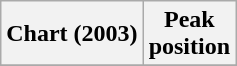<table class="wikitable plainrowheaders" style="text-align:center">
<tr>
<th scope="col">Chart (2003)</th>
<th scope="col">Peak<br>position</th>
</tr>
<tr>
</tr>
</table>
